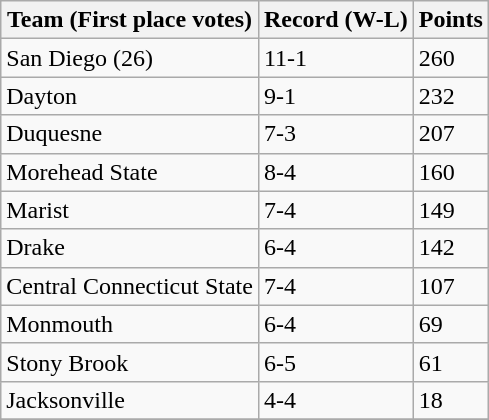<table class="wikitable">
<tr>
<th>Team (First place votes)</th>
<th>Record (W-L)</th>
<th>Points</th>
</tr>
<tr>
<td>San Diego (26)</td>
<td>11-1</td>
<td>260</td>
</tr>
<tr>
<td>Dayton</td>
<td>9-1</td>
<td>232</td>
</tr>
<tr>
<td>Duquesne</td>
<td>7-3</td>
<td>207</td>
</tr>
<tr>
<td>Morehead State</td>
<td>8-4</td>
<td>160</td>
</tr>
<tr>
<td>Marist</td>
<td>7-4</td>
<td>149</td>
</tr>
<tr>
<td>Drake</td>
<td>6-4</td>
<td>142</td>
</tr>
<tr>
<td>Central Connecticut State</td>
<td>7-4</td>
<td>107</td>
</tr>
<tr>
<td>Monmouth</td>
<td>6-4</td>
<td>69</td>
</tr>
<tr>
<td>Stony Brook</td>
<td>6-5</td>
<td>61</td>
</tr>
<tr>
<td>Jacksonville</td>
<td>4-4</td>
<td>18</td>
</tr>
<tr>
</tr>
</table>
